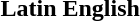<table>
<tr>
<th>Latin</th>
<th>English</th>
</tr>
<tr>
<td></td>
<td></td>
</tr>
</table>
